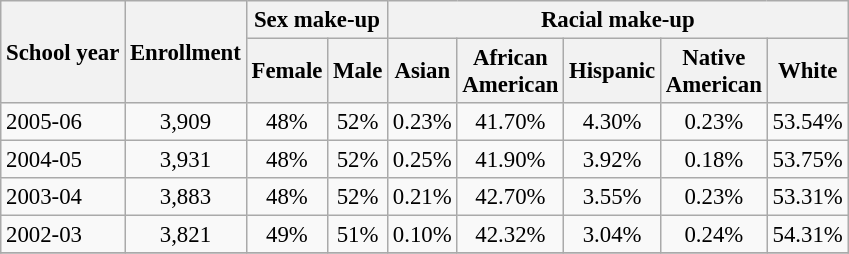<table class="wikitable" style="font-size: 95%;">
<tr>
<th rowspan="2">School year</th>
<th rowspan="2">Enrollment</th>
<th colspan="2">Sex make-up</th>
<th colspan="5">Racial make-up</th>
</tr>
<tr>
<th>Female</th>
<th>Male</th>
<th>Asian</th>
<th>African<br>American</th>
<th>Hispanic</th>
<th>Native<br>American</th>
<th>White</th>
</tr>
<tr>
<td align="left">2005-06</td>
<td align="center">3,909</td>
<td align="center">48%</td>
<td align="center">52%</td>
<td align="center">0.23%</td>
<td align="center">41.70%</td>
<td align="center">4.30%</td>
<td align="center">0.23%</td>
<td align="center">53.54%</td>
</tr>
<tr>
<td align="left">2004-05</td>
<td align="center">3,931</td>
<td align="center">48%</td>
<td align="center">52%</td>
<td align="center">0.25%</td>
<td align="center">41.90%</td>
<td align="center">3.92%</td>
<td align="center">0.18%</td>
<td align="center">53.75%</td>
</tr>
<tr>
<td align="left">2003-04</td>
<td align="center">3,883</td>
<td align="center">48%</td>
<td align="center">52%</td>
<td align="center">0.21%</td>
<td align="center">42.70%</td>
<td align="center">3.55%</td>
<td align="center">0.23%</td>
<td align="center">53.31%</td>
</tr>
<tr>
<td align="left">2002-03</td>
<td align="center">3,821</td>
<td align="center">49%</td>
<td align="center">51%</td>
<td align="center">0.10%</td>
<td align="center">42.32%</td>
<td align="center">3.04%</td>
<td align="center">0.24%</td>
<td align="center">54.31%</td>
</tr>
<tr>
</tr>
</table>
